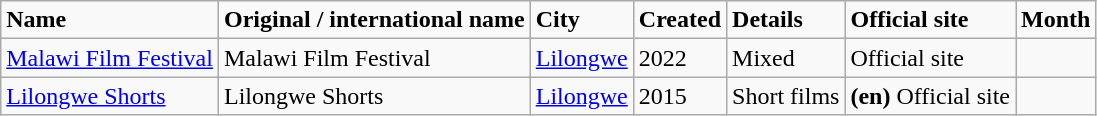<table class="wikitable">
<tr>
<td><strong>Name</strong></td>
<td><strong>Original / international name</strong></td>
<td><strong>City</strong></td>
<td><strong>Created</strong></td>
<td><strong>Details</strong></td>
<td><strong>Official site</strong></td>
<td><strong>Month</strong></td>
</tr>
<tr>
<td><a href='#'>Malawi Film Festival</a></td>
<td>Malawi Film Festival</td>
<td><a href='#'>Lilongwe</a></td>
<td>2022</td>
<td>Mixed</td>
<td>Official site</td>
<td></td>
</tr>
<tr>
<td><a href='#'>Lilongwe Shorts</a></td>
<td>Lilongwe Shorts</td>
<td><a href='#'>Lilongwe</a></td>
<td>2015</td>
<td>Short films</td>
<td><strong>(en)</strong> Official site</td>
<td></td>
</tr>
</table>
